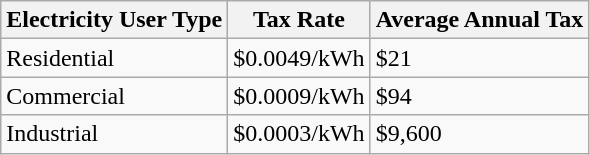<table class="wikitable">
<tr>
<th>Electricity User Type</th>
<th>Tax Rate</th>
<th>Average Annual Tax</th>
</tr>
<tr>
<td>Residential</td>
<td>$0.0049/kWh</td>
<td>$21</td>
</tr>
<tr>
<td>Commercial</td>
<td>$0.0009/kWh</td>
<td>$94</td>
</tr>
<tr>
<td>Industrial</td>
<td>$0.0003/kWh</td>
<td>$9,600</td>
</tr>
</table>
